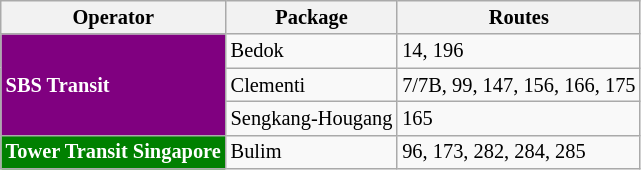<table class="wikitable" style="font-size:85%; text-align: left">
<tr>
<th>Operator</th>
<th>Package</th>
<th>Routes</th>
</tr>
<tr>
<td rowspan=3 style="background-color:#800080; color: white"><strong>SBS Transit</strong></td>
<td>Bedok</td>
<td>14, 196</td>
</tr>
<tr>
<td>Clementi</td>
<td>7/7B, 99, 147, 156, 166, 175</td>
</tr>
<tr>
<td>Sengkang-Hougang</td>
<td>165</td>
</tr>
<tr>
<td style="background-color:#008000; color: white"><strong>Tower Transit Singapore</strong></td>
<td>Bulim</td>
<td>96, 173, 282, 284, 285</td>
</tr>
</table>
